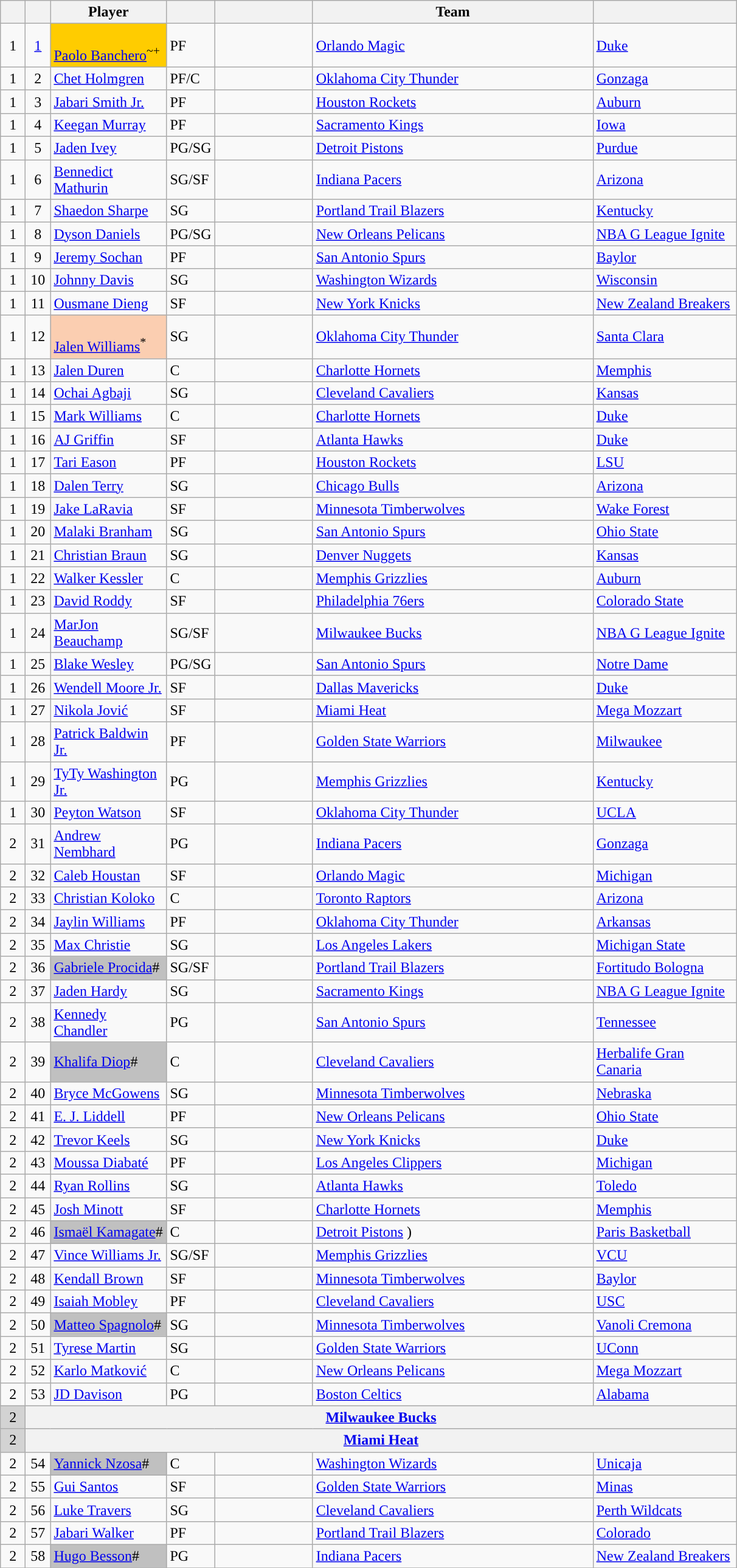<table class="wikitable sortable plainrowheaders" style="text-align:left">
<tr>
<th scope="col" style="width:20px;"></th>
<th scope="col" style="width:20px;"></th>
<th scope="col" style="width:120px;">Player</th>
<th scope="col" style="width:20px;"></th>
<th scope="col" style="width:100px;"></th>
<th scope="col" style="width:300px;">Team</th>
<th scope="col" style="width:150px;"></th>
</tr>
<tr>
<td style="text-align:center;">1</td>
<td style="text-align:center;"><a href='#'>1</a></td>
<td bgcolor="#FFCC00"><br><a href='#'>Paolo Banchero</a><sup>~+</sup></td>
<td>PF</td>
<td></td>
<td><a href='#'>Orlando Magic</a></td>
<td><a href='#'>Duke</a> </td>
</tr>
<tr>
<td style="text-align:center;">1</td>
<td style="text-align:center;">2</td>
<td><a href='#'>Chet Holmgren</a></td>
<td>PF/C</td>
<td></td>
<td><a href='#'>Oklahoma City Thunder</a></td>
<td><a href='#'>Gonzaga</a> </td>
</tr>
<tr>
<td style="text-align:center;">1</td>
<td style="text-align:center;">3</td>
<td><a href='#'>Jabari Smith Jr.</a></td>
<td>PF</td>
<td></td>
<td><a href='#'>Houston Rockets</a></td>
<td><a href='#'>Auburn</a> </td>
</tr>
<tr>
<td style="text-align:center;">1</td>
<td style="text-align:center;">4</td>
<td><a href='#'>Keegan Murray</a></td>
<td>PF</td>
<td></td>
<td><a href='#'>Sacramento Kings</a></td>
<td><a href='#'>Iowa</a> </td>
</tr>
<tr>
<td style="text-align:center;">1</td>
<td style="text-align:center;">5</td>
<td><a href='#'>Jaden Ivey</a></td>
<td>PG/SG</td>
<td></td>
<td><a href='#'>Detroit Pistons</a></td>
<td><a href='#'>Purdue</a> </td>
</tr>
<tr>
<td style="text-align:center;">1</td>
<td style="text-align:center;">6</td>
<td><a href='#'>Bennedict Mathurin</a></td>
<td>SG/SF</td>
<td></td>
<td><a href='#'>Indiana Pacers</a></td>
<td><a href='#'>Arizona</a> </td>
</tr>
<tr>
<td style="text-align:center;">1</td>
<td style="text-align:center;">7</td>
<td><a href='#'>Shaedon Sharpe</a></td>
<td>SG</td>
<td></td>
<td><a href='#'>Portland Trail Blazers</a></td>
<td><a href='#'>Kentucky</a> </td>
</tr>
<tr>
<td style="text-align:center;">1</td>
<td style="text-align:center;">8</td>
<td><a href='#'>Dyson Daniels</a></td>
<td>PG/SG</td>
<td></td>
<td><a href='#'>New Orleans Pelicans</a> </td>
<td><a href='#'>NBA G League Ignite</a> </td>
</tr>
<tr>
<td style="text-align:center;">1</td>
<td style="text-align:center;">9</td>
<td><a href='#'>Jeremy Sochan</a></td>
<td>PF</td>
<td></td>
<td><a href='#'>San Antonio Spurs</a></td>
<td><a href='#'>Baylor</a> </td>
</tr>
<tr>
<td style="text-align:center;">1</td>
<td style="text-align:center;">10</td>
<td><a href='#'>Johnny Davis</a></td>
<td>SG</td>
<td></td>
<td><a href='#'>Washington Wizards</a></td>
<td><a href='#'>Wisconsin</a> </td>
</tr>
<tr>
<td style="text-align:center;">1</td>
<td style="text-align:center;">11</td>
<td><a href='#'>Ousmane Dieng</a></td>
<td>SF</td>
<td></td>
<td><a href='#'>New York Knicks</a> </td>
<td><a href='#'>New Zealand Breakers</a> </td>
</tr>
<tr>
<td style="text-align:center;">1</td>
<td style="text-align:center;">12</td>
<td bgcolor="#FBCEB1"><br><a href='#'>Jalen Williams</a><sup>*</sup></td>
<td>SG</td>
<td></td>
<td><a href='#'>Oklahoma City Thunder</a> </td>
<td><a href='#'>Santa Clara</a> </td>
</tr>
<tr>
<td style="text-align:center;">1</td>
<td style="text-align:center;">13</td>
<td><a href='#'>Jalen Duren</a></td>
<td>C</td>
<td></td>
<td><a href='#'>Charlotte Hornets</a> </td>
<td><a href='#'>Memphis</a> </td>
</tr>
<tr>
<td style="text-align:center;">1</td>
<td style="text-align:center;">14</td>
<td><a href='#'>Ochai Agbaji</a></td>
<td>SG</td>
<td></td>
<td><a href='#'>Cleveland Cavaliers</a></td>
<td><a href='#'>Kansas</a> </td>
</tr>
<tr>
<td style="text-align:center;">1</td>
<td style="text-align:center;">15</td>
<td><a href='#'>Mark Williams</a></td>
<td>C</td>
<td></td>
<td><a href='#'>Charlotte Hornets</a> </td>
<td><a href='#'>Duke</a> </td>
</tr>
<tr>
<td style="text-align:center;">1</td>
<td style="text-align:center;">16</td>
<td><a href='#'>AJ Griffin</a></td>
<td>SF</td>
<td></td>
<td><a href='#'>Atlanta Hawks</a></td>
<td><a href='#'>Duke</a> </td>
</tr>
<tr>
<td style="text-align:center;">1</td>
<td style="text-align:center;">17</td>
<td><a href='#'>Tari Eason</a></td>
<td>PF</td>
<td></td>
<td><a href='#'>Houston Rockets</a> </td>
<td><a href='#'>LSU</a> </td>
</tr>
<tr>
<td style="text-align:center;">1</td>
<td style="text-align:center;">18</td>
<td><a href='#'>Dalen Terry</a></td>
<td>SG</td>
<td></td>
<td><a href='#'>Chicago Bulls</a></td>
<td><a href='#'>Arizona</a> </td>
</tr>
<tr>
<td style="text-align:center;">1</td>
<td style="text-align:center;">19</td>
<td><a href='#'>Jake LaRavia</a></td>
<td>SF</td>
<td></td>
<td><a href='#'>Minnesota Timberwolves</a> </td>
<td><a href='#'>Wake Forest</a> </td>
</tr>
<tr>
<td style="text-align:center;">1</td>
<td style="text-align:center;">20</td>
<td><a href='#'>Malaki Branham</a></td>
<td>SG</td>
<td></td>
<td><a href='#'>San Antonio Spurs</a> </td>
<td><a href='#'>Ohio State</a> </td>
</tr>
<tr>
<td style="text-align:center;">1</td>
<td style="text-align:center;">21</td>
<td><a href='#'>Christian Braun</a></td>
<td>SG</td>
<td></td>
<td><a href='#'>Denver Nuggets</a></td>
<td><a href='#'>Kansas</a> </td>
</tr>
<tr>
<td style="text-align:center;">1</td>
<td style="text-align:center;">22</td>
<td><a href='#'>Walker Kessler</a></td>
<td>C</td>
<td></td>
<td><a href='#'>Memphis Grizzlies</a> </td>
<td><a href='#'>Auburn</a> </td>
</tr>
<tr>
<td style="text-align:center;">1</td>
<td style="text-align:center;">23</td>
<td><a href='#'>David Roddy</a></td>
<td>SF</td>
<td></td>
<td><a href='#'>Philadelphia 76ers</a> </td>
<td><a href='#'>Colorado State</a> </td>
</tr>
<tr>
<td style="text-align:center;">1</td>
<td style="text-align:center;">24</td>
<td><a href='#'>MarJon Beauchamp</a></td>
<td>SG/SF</td>
<td></td>
<td><a href='#'>Milwaukee Bucks</a> </td>
<td><a href='#'>NBA G League Ignite</a> </td>
</tr>
<tr>
<td style="text-align:center;">1</td>
<td style="text-align:center;">25</td>
<td><a href='#'>Blake Wesley</a></td>
<td>PG/SG</td>
<td></td>
<td><a href='#'>San Antonio Spurs</a> </td>
<td><a href='#'>Notre Dame</a> </td>
</tr>
<tr>
<td style="text-align:center;">1</td>
<td style="text-align:center;">26</td>
<td><a href='#'>Wendell Moore Jr.</a></td>
<td>SF</td>
<td></td>
<td><a href='#'>Dallas Mavericks</a> </td>
<td><a href='#'>Duke</a> </td>
</tr>
<tr>
<td style="text-align:center;">1</td>
<td style="text-align:center;">27</td>
<td><a href='#'>Nikola Jović</a></td>
<td>SF</td>
<td></td>
<td><a href='#'>Miami Heat</a></td>
<td><a href='#'>Mega Mozzart</a> </td>
</tr>
<tr>
<td style="text-align:center;">1</td>
<td style="text-align:center;">28</td>
<td><a href='#'>Patrick Baldwin Jr.</a></td>
<td>PF</td>
<td></td>
<td><a href='#'>Golden State Warriors</a></td>
<td><a href='#'>Milwaukee</a> </td>
</tr>
<tr>
<td style="text-align:center;">1</td>
<td style="text-align:center;">29</td>
<td><a href='#'>TyTy Washington Jr.</a></td>
<td>PG</td>
<td></td>
<td><a href='#'>Memphis Grizzlies</a> </td>
<td><a href='#'>Kentucky</a> </td>
</tr>
<tr>
<td style="text-align:center;">1</td>
<td style="text-align:center;">30</td>
<td><a href='#'>Peyton Watson</a></td>
<td>SF</td>
<td></td>
<td><a href='#'>Oklahoma City Thunder</a> </td>
<td><a href='#'>UCLA</a> </td>
</tr>
<tr>
<td style="text-align:center;">2</td>
<td style="text-align:center;">31</td>
<td><a href='#'>Andrew Nembhard</a></td>
<td>PG</td>
<td></td>
<td><a href='#'>Indiana Pacers</a> </td>
<td><a href='#'>Gonzaga</a> </td>
</tr>
<tr>
<td style="text-align:center;">2</td>
<td style="text-align:center;">32</td>
<td><a href='#'>Caleb Houstan</a></td>
<td>SF</td>
<td></td>
<td><a href='#'>Orlando Magic</a></td>
<td><a href='#'>Michigan</a> </td>
</tr>
<tr>
<td style="text-align:center;">2</td>
<td style="text-align:center;">33</td>
<td><a href='#'>Christian Koloko</a></td>
<td>C</td>
<td></td>
<td><a href='#'>Toronto Raptors</a> </td>
<td><a href='#'>Arizona</a> </td>
</tr>
<tr>
<td style="text-align:center;">2</td>
<td style="text-align:center;">34</td>
<td><a href='#'>Jaylin Williams</a></td>
<td>PF</td>
<td></td>
<td><a href='#'>Oklahoma City Thunder</a></td>
<td><a href='#'>Arkansas</a> </td>
</tr>
<tr>
<td style="text-align:center;">2</td>
<td style="text-align:center;">35</td>
<td><a href='#'>Max Christie</a></td>
<td>SG</td>
<td></td>
<td><a href='#'>Los Angeles Lakers</a> </td>
<td><a href='#'>Michigan State</a> </td>
</tr>
<tr>
<td style="text-align:center;">2</td>
<td style="text-align:center;">36</td>
<td bgcolor="C0C0C0"><a href='#'>Gabriele Procida</a>#</td>
<td>SG/SF</td>
<td></td>
<td><a href='#'>Portland Trail Blazers</a> </td>
<td><a href='#'>Fortitudo Bologna</a> </td>
</tr>
<tr>
<td style="text-align:center;">2</td>
<td style="text-align:center;">37</td>
<td><a href='#'>Jaden Hardy</a></td>
<td>SG</td>
<td></td>
<td><a href='#'>Sacramento Kings</a> </td>
<td><a href='#'>NBA G League Ignite</a> </td>
</tr>
<tr>
<td style="text-align:center;">2</td>
<td style="text-align:center;">38</td>
<td><a href='#'>Kennedy Chandler</a></td>
<td>PG</td>
<td></td>
<td><a href='#'>San Antonio Spurs</a> </td>
<td><a href='#'>Tennessee</a> </td>
</tr>
<tr>
<td style="text-align:center;">2</td>
<td style="text-align:center;">39</td>
<td bgcolor="C0C0C0"><a href='#'>Khalifa Diop</a>#</td>
<td>C</td>
<td></td>
<td><a href='#'>Cleveland Cavaliers</a> </td>
<td><a href='#'>Herbalife Gran Canaria</a> </td>
</tr>
<tr>
<td style="text-align:center;">2</td>
<td style="text-align:center;">40</td>
<td><a href='#'>Bryce McGowens</a></td>
<td>SG</td>
<td></td>
<td><a href='#'>Minnesota Timberwolves</a> </td>
<td><a href='#'>Nebraska</a> </td>
</tr>
<tr>
<td style="text-align:center;">2</td>
<td style="text-align:center;">41</td>
<td><a href='#'>E. J. Liddell</a></td>
<td>PF</td>
<td></td>
<td><a href='#'>New Orleans Pelicans</a></td>
<td><a href='#'>Ohio State</a> </td>
</tr>
<tr>
<td style="text-align:center;">2</td>
<td style="text-align:center;">42</td>
<td><a href='#'>Trevor Keels</a></td>
<td>SG</td>
<td></td>
<td><a href='#'>New York Knicks</a></td>
<td><a href='#'>Duke</a> </td>
</tr>
<tr>
<td style="text-align:center;">2</td>
<td style="text-align:center;">43</td>
<td><a href='#'>Moussa Diabaté</a></td>
<td>PF</td>
<td></td>
<td><a href='#'>Los Angeles Clippers</a></td>
<td><a href='#'>Michigan</a> </td>
</tr>
<tr>
<td style="text-align:center;">2</td>
<td style="text-align:center;">44</td>
<td><a href='#'>Ryan Rollins</a></td>
<td>SG</td>
<td></td>
<td><a href='#'>Atlanta Hawks</a> </td>
<td><a href='#'>Toledo</a> </td>
</tr>
<tr>
<td style="text-align:center;">2</td>
<td style="text-align:center;">45</td>
<td><a href='#'>Josh Minott</a></td>
<td>SF</td>
<td></td>
<td><a href='#'>Charlotte Hornets</a> </td>
<td><a href='#'>Memphis</a> </td>
</tr>
<tr>
<td style="text-align:center;">2</td>
<td style="text-align:center;">46</td>
<td bgcolor="C0C0C0"><a href='#'>Ismaël Kamagate</a>#</td>
<td>C</td>
<td></td>
<td><a href='#'>Detroit Pistons</a> )</td>
<td><a href='#'>Paris Basketball</a> </td>
</tr>
<tr>
<td style="text-align:center;">2</td>
<td style="text-align:center;">47</td>
<td><a href='#'>Vince Williams Jr.</a></td>
<td>SG/SF</td>
<td></td>
<td><a href='#'>Memphis Grizzlies</a> </td>
<td><a href='#'>VCU</a> </td>
</tr>
<tr>
<td style="text-align:center;">2</td>
<td style="text-align:center;">48</td>
<td><a href='#'>Kendall Brown</a></td>
<td>SF</td>
<td></td>
<td><a href='#'>Minnesota Timberwolves</a> </td>
<td><a href='#'>Baylor</a> </td>
</tr>
<tr>
<td style="text-align:center;">2</td>
<td style="text-align:center;">49</td>
<td><a href='#'>Isaiah Mobley</a></td>
<td>PF</td>
<td></td>
<td><a href='#'>Cleveland Cavaliers</a> </td>
<td><a href='#'>USC</a> </td>
</tr>
<tr>
<td style="text-align:center;">2</td>
<td style="text-align:center;">50</td>
<td bgcolor="C0C0C0"><a href='#'>Matteo Spagnolo</a>#</td>
<td>SG</td>
<td></td>
<td><a href='#'>Minnesota Timberwolves</a> </td>
<td><a href='#'>Vanoli Cremona</a> </td>
</tr>
<tr>
<td style="text-align:center;">2</td>
<td style="text-align:center;">51</td>
<td><a href='#'>Tyrese Martin</a></td>
<td>SG</td>
<td></td>
<td><a href='#'>Golden State Warriors</a> </td>
<td><a href='#'>UConn</a> </td>
</tr>
<tr>
<td style="text-align:center;">2</td>
<td style="text-align:center;">52</td>
<td><a href='#'>Karlo Matković</a></td>
<td>C</td>
<td></td>
<td><a href='#'>New Orleans Pelicans</a> </td>
<td><a href='#'>Mega Mozzart</a> </td>
</tr>
<tr>
<td style="text-align:center;">2</td>
<td style="text-align:center;">53</td>
<td><a href='#'>JD Davison</a></td>
<td>PG</td>
<td></td>
<td><a href='#'>Boston Celtics</a></td>
<td><a href='#'>Alabama</a> </td>
</tr>
<tr bgcolor="lightgray">
<td style="text-align:center;">2 </td>
<th scope="row" colspan="6" style="text-align:center;”"><a href='#'>Milwaukee Bucks</a> </th>
</tr>
<tr bgcolor="lightgray">
<td style="text-align:center;">2 </td>
<th scope="row" colspan="6" style="text-align:center;”"><a href='#'>Miami Heat</a> </th>
</tr>
<tr>
<td style="text-align:center;">2</td>
<td style="text-align:center;">54</td>
<td bgcolor="C0C0C0"><a href='#'>Yannick Nzosa</a>#</td>
<td>C</td>
<td></td>
<td><a href='#'>Washington Wizards</a> </td>
<td><a href='#'>Unicaja</a> </td>
</tr>
<tr>
<td style="text-align:center;">2</td>
<td style="text-align:center;">55</td>
<td><a href='#'>Gui Santos</a></td>
<td>SF</td>
<td></td>
<td><a href='#'>Golden State Warriors</a></td>
<td><a href='#'>Minas</a> </td>
</tr>
<tr>
<td style="text-align:center;">2</td>
<td style="text-align:center;">56</td>
<td><a href='#'>Luke Travers</a></td>
<td>SG</td>
<td></td>
<td><a href='#'>Cleveland Cavaliers</a> </td>
<td><a href='#'>Perth Wildcats</a> </td>
</tr>
<tr>
<td style="text-align:center;">2</td>
<td style="text-align:center;">57</td>
<td><a href='#'>Jabari Walker</a></td>
<td>PF</td>
<td></td>
<td><a href='#'>Portland Trail Blazers</a> </td>
<td><a href='#'>Colorado</a> </td>
</tr>
<tr>
<td style="text-align:center;">2</td>
<td style="text-align:center;">58</td>
<td bgcolor="C0C0C0"><a href='#'>Hugo Besson</a>#</td>
<td>PG</td>
<td></td>
<td><a href='#'>Indiana Pacers</a> </td>
<td><a href='#'>New Zealand Breakers</a> </td>
</tr>
<tr bgcolor="lightgray">
</tr>
</table>
